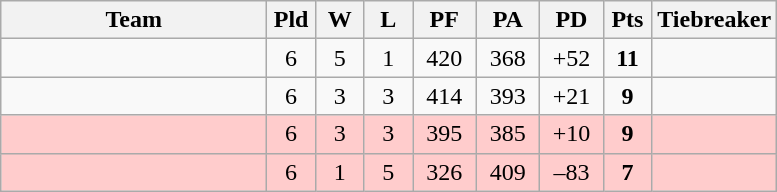<table class="wikitable" style="text-align:center;">
<tr>
<th width=170>Team</th>
<th width=25>Pld</th>
<th width=25>W</th>
<th width=25>L</th>
<th width=35>PF</th>
<th width=35>PA</th>
<th width=35>PD</th>
<th width=25>Pts</th>
<th width=50>Tiebreaker</th>
</tr>
<tr bgcolor=>
<td align="left"></td>
<td>6</td>
<td>5</td>
<td>1</td>
<td>420</td>
<td>368</td>
<td>+52</td>
<td><strong>11</strong></td>
<td></td>
</tr>
<tr bgcolor=>
<td align="left"></td>
<td>6</td>
<td>3</td>
<td>3</td>
<td>414</td>
<td>393</td>
<td>+21</td>
<td><strong>9</strong></td>
<td></td>
</tr>
<tr bgcolor=ffcccc>
<td align="left"></td>
<td>6</td>
<td>3</td>
<td>3</td>
<td>395</td>
<td>385</td>
<td>+10</td>
<td><strong>9</strong></td>
<td></td>
</tr>
<tr bgcolor=ffcccc>
<td align="left"></td>
<td>6</td>
<td>1</td>
<td>5</td>
<td>326</td>
<td>409</td>
<td>–83</td>
<td><strong>7</strong></td>
<td></td>
</tr>
</table>
